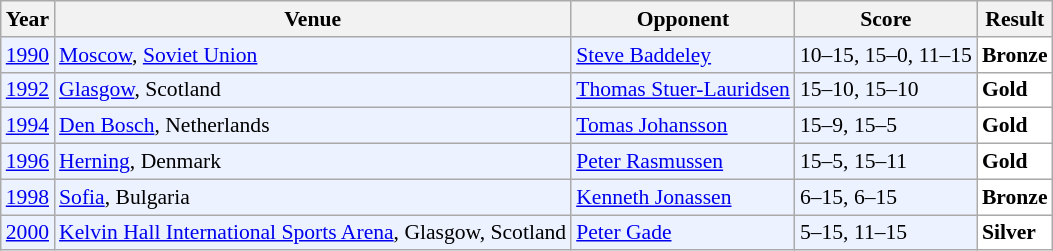<table class="sortable wikitable" style="font-size: 90%;">
<tr>
<th>Year</th>
<th>Venue</th>
<th>Opponent</th>
<th>Score</th>
<th>Result</th>
</tr>
<tr style="background:#ECF2FF">
<td align="center"><a href='#'>1990</a></td>
<td align="left"><a href='#'>Moscow</a>, <a href='#'>Soviet Union</a></td>
<td align="left"> <a href='#'>Steve Baddeley</a></td>
<td align="left">10–15, 15–0, 11–15</td>
<td style="text-align:left; background:white"> <strong>Bronze</strong></td>
</tr>
<tr style="background:#ECF2FF">
<td align="center"><a href='#'>1992</a></td>
<td align="left"><a href='#'>Glasgow</a>, Scotland</td>
<td align="left"> <a href='#'>Thomas Stuer-Lauridsen</a></td>
<td align="left">15–10, 15–10</td>
<td style="text-align:left; background:white"> <strong>Gold</strong></td>
</tr>
<tr style="background:#ECF2FF">
<td align="center"><a href='#'>1994</a></td>
<td align="left"><a href='#'>Den Bosch</a>, Netherlands</td>
<td align="left"> <a href='#'>Tomas Johansson</a></td>
<td align="left">15–9, 15–5</td>
<td style="text-align:left; background:white"> <strong>Gold</strong></td>
</tr>
<tr style="background:#ECF2FF">
<td align="center"><a href='#'>1996</a></td>
<td align="left"><a href='#'>Herning</a>, Denmark</td>
<td align="left"> <a href='#'>Peter Rasmussen</a></td>
<td align="left">15–5, 15–11</td>
<td style="text-align:left; background:white"> <strong>Gold</strong></td>
</tr>
<tr style="background:#ECF2FF">
<td align="center"><a href='#'>1998</a></td>
<td align="left"><a href='#'>Sofia</a>, Bulgaria</td>
<td align="left"> <a href='#'>Kenneth Jonassen</a></td>
<td align="left">6–15, 6–15</td>
<td style="text-align:left; background:white"> <strong>Bronze</strong></td>
</tr>
<tr style="background:#ECF2FF">
<td align="center"><a href='#'>2000</a></td>
<td align="left"><a href='#'>Kelvin Hall International Sports Arena</a>, Glasgow, Scotland</td>
<td align="left"> <a href='#'>Peter Gade</a></td>
<td align="left">5–15, 11–15</td>
<td style="text-align:left; background:white"> <strong>Silver</strong></td>
</tr>
</table>
